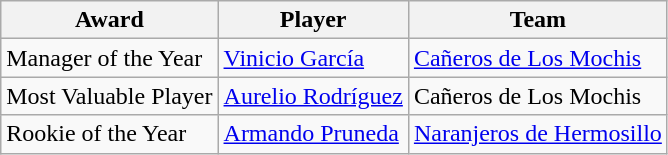<table class="wikitable">
<tr>
<th>Award</th>
<th>Player</th>
<th>Team</th>
</tr>
<tr>
<td scope="row">Manager of the Year</td>
<td> <a href='#'>Vinicio García</a></td>
<td><a href='#'>Cañeros de Los Mochis</a></td>
</tr>
<tr>
<td scope="row">Most Valuable Player</td>
<td> <a href='#'>Aurelio Rodríguez</a></td>
<td>Cañeros de Los Mochis</td>
</tr>
<tr>
<td scope="row">Rookie of the Year</td>
<td> <a href='#'>Armando Pruneda</a></td>
<td><a href='#'>Naranjeros de Hermosillo</a></td>
</tr>
</table>
